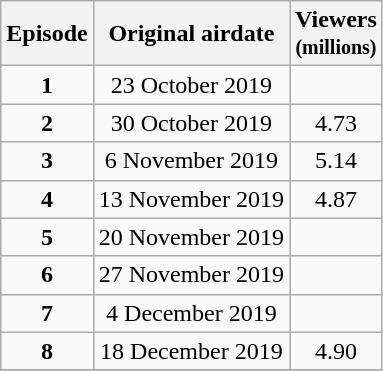<table class="wikitable" style="text-align:center;">
<tr>
<th>Episode</th>
<th>Original airdate</th>
<th>Viewers<br><small>(millions)</small></th>
</tr>
<tr>
<td><strong>1</strong></td>
<td>23 October 2019</td>
<td></td>
</tr>
<tr>
<td><strong>2</strong></td>
<td>30 October 2019</td>
<td>4.73</td>
</tr>
<tr>
<td><strong>3</strong></td>
<td>6 November 2019</td>
<td>5.14</td>
</tr>
<tr>
<td><strong>4</strong></td>
<td>13 November 2019</td>
<td>4.87</td>
</tr>
<tr>
<td><strong>5</strong></td>
<td>20 November 2019</td>
<td></td>
</tr>
<tr>
<td><strong>6</strong></td>
<td>27 November 2019</td>
<td></td>
</tr>
<tr>
<td><strong>7</strong></td>
<td>4 December 2019</td>
<td></td>
</tr>
<tr>
<td><strong>8</strong></td>
<td>18 December 2019</td>
<td>4.90</td>
</tr>
<tr>
</tr>
</table>
